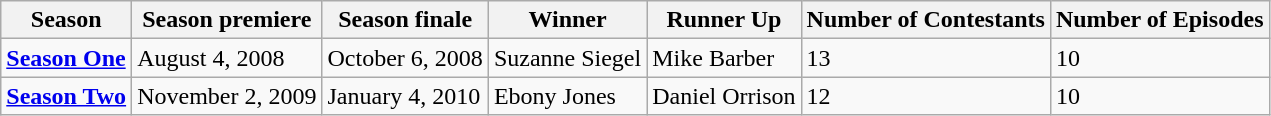<table class="wikitable">
<tr>
<th>Season</th>
<th>Season premiere</th>
<th>Season finale</th>
<th>Winner</th>
<th>Runner Up</th>
<th>Number of Contestants</th>
<th>Number of Episodes</th>
</tr>
<tr>
<td><strong><a href='#'>Season One</a></strong></td>
<td>August 4, 2008</td>
<td>October 6, 2008</td>
<td>Suzanne Siegel</td>
<td>Mike Barber</td>
<td>13</td>
<td>10</td>
</tr>
<tr>
<td><strong><a href='#'>Season Two</a></strong></td>
<td>November 2, 2009</td>
<td>January 4, 2010</td>
<td>Ebony Jones</td>
<td>Daniel Orrison</td>
<td>12</td>
<td>10</td>
</tr>
</table>
